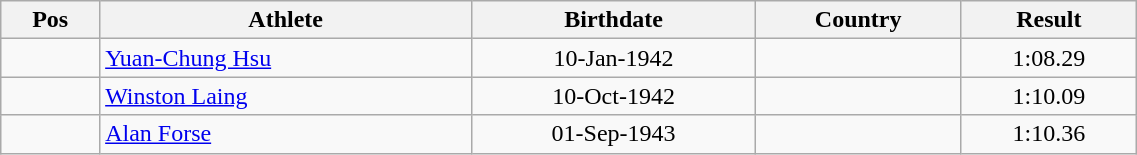<table class="wikitable"  style="text-align:center; width:60%;">
<tr>
<th>Pos</th>
<th>Athlete</th>
<th>Birthdate</th>
<th>Country</th>
<th>Result</th>
</tr>
<tr>
<td align=center></td>
<td align=left><a href='#'>Yuan-Chung Hsu</a></td>
<td>10-Jan-1942</td>
<td align=left></td>
<td>1:08.29</td>
</tr>
<tr>
<td align=center></td>
<td align=left><a href='#'>Winston Laing</a></td>
<td>10-Oct-1942</td>
<td align=left></td>
<td>1:10.09</td>
</tr>
<tr>
<td align=center></td>
<td align=left><a href='#'>Alan Forse</a></td>
<td>01-Sep-1943</td>
<td align=left></td>
<td>1:10.36</td>
</tr>
</table>
